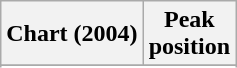<table class="wikitable sortable plainrowheaders">
<tr>
<th scope="col">Chart (2004)</th>
<th scope="col">Peak<br>position</th>
</tr>
<tr>
</tr>
<tr>
</tr>
<tr>
</tr>
<tr>
</tr>
<tr>
</tr>
<tr>
</tr>
<tr>
</tr>
<tr>
</tr>
<tr>
</tr>
<tr>
</tr>
<tr>
</tr>
<tr>
</tr>
<tr>
</tr>
<tr>
</tr>
</table>
